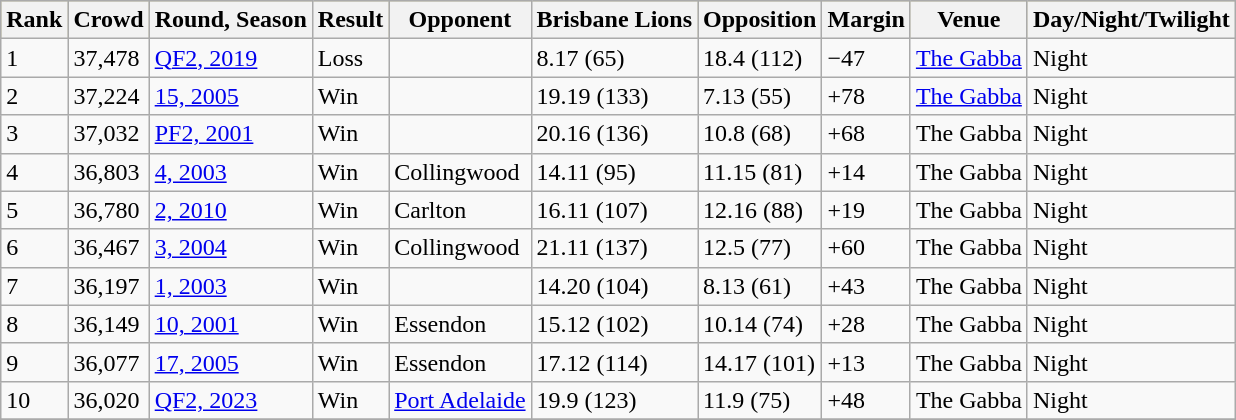<table class="wikitable sortable">
<tr style="background:#bdb76b;">
<th>Rank</th>
<th>Crowd</th>
<th>Round, Season</th>
<th>Result</th>
<th>Opponent</th>
<th>Brisbane Lions</th>
<th>Opposition</th>
<th>Margin</th>
<th>Venue</th>
<th>Day/Night/Twilight</th>
</tr>
<tr>
<td>1</td>
<td>37,478</td>
<td><a href='#'>QF2, 2019</a></td>
<td>Loss</td>
<td></td>
<td>8.17 (65)</td>
<td>18.4 (112)</td>
<td>−47</td>
<td><a href='#'>The Gabba</a></td>
<td>Night</td>
</tr>
<tr>
<td>2</td>
<td>37,224</td>
<td><a href='#'>15, 2005</a></td>
<td>Win</td>
<td></td>
<td>19.19 (133)</td>
<td>7.13 (55)</td>
<td>+78</td>
<td><a href='#'>The Gabba</a></td>
<td>Night</td>
</tr>
<tr>
<td>3</td>
<td>37,032</td>
<td><a href='#'>PF2, 2001</a></td>
<td>Win</td>
<td></td>
<td>20.16 (136)</td>
<td>10.8 (68)</td>
<td>+68</td>
<td>The Gabba</td>
<td>Night</td>
</tr>
<tr>
<td>4</td>
<td>36,803</td>
<td><a href='#'>4, 2003</a></td>
<td>Win</td>
<td>Collingwood</td>
<td>14.11 (95)</td>
<td>11.15 (81)</td>
<td>+14</td>
<td>The Gabba</td>
<td>Night</td>
</tr>
<tr>
<td>5</td>
<td>36,780</td>
<td><a href='#'>2, 2010</a></td>
<td>Win</td>
<td>Carlton</td>
<td>16.11 (107)</td>
<td>12.16 (88)</td>
<td>+19</td>
<td>The Gabba</td>
<td>Night</td>
</tr>
<tr>
<td>6</td>
<td>36,467</td>
<td><a href='#'>3, 2004</a></td>
<td>Win</td>
<td>Collingwood</td>
<td>21.11 (137)</td>
<td>12.5 (77)</td>
<td>+60</td>
<td>The Gabba</td>
<td>Night</td>
</tr>
<tr>
<td>7</td>
<td>36,197</td>
<td><a href='#'>1, 2003</a></td>
<td>Win</td>
<td></td>
<td>14.20 (104)</td>
<td>8.13 (61)</td>
<td>+43</td>
<td>The Gabba</td>
<td>Night</td>
</tr>
<tr>
<td>8</td>
<td>36,149</td>
<td><a href='#'>10, 2001</a></td>
<td>Win</td>
<td>Essendon</td>
<td>15.12 (102)</td>
<td>10.14 (74)</td>
<td>+28</td>
<td>The Gabba</td>
<td>Night</td>
</tr>
<tr>
<td>9</td>
<td>36,077</td>
<td><a href='#'>17, 2005</a></td>
<td>Win</td>
<td>Essendon</td>
<td>17.12 (114)</td>
<td>14.17 (101)</td>
<td>+13</td>
<td>The Gabba</td>
<td>Night</td>
</tr>
<tr>
<td>10</td>
<td>36,020</td>
<td><a href='#'>QF2, 2023</a></td>
<td>Win</td>
<td><a href='#'>Port Adelaide</a></td>
<td>19.9 (123)</td>
<td>11.9 (75)</td>
<td>+48</td>
<td>The Gabba</td>
<td>Night</td>
</tr>
<tr>
</tr>
</table>
